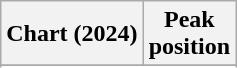<table class="wikitable sortable plainrowheaders" style="text-align:center">
<tr>
<th scope="col">Chart (2024)</th>
<th scope="col">Peak<br> position</th>
</tr>
<tr>
</tr>
<tr>
</tr>
<tr>
</tr>
<tr>
</tr>
<tr>
</tr>
<tr>
</tr>
</table>
